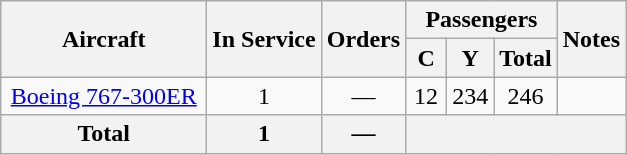<table class="wikitable" style="border-collapse:collapse;text-align:center">
<tr>
<th rowspan="2" style="width:130px;">Aircraft</th>
<th rowspan=2>In Service</th>
<th rowspan=2>Orders</th>
<th colspan=3>Passengers</th>
<th rowspan=2>Notes</th>
</tr>
<tr>
<th width=20><abbr>C</abbr></th>
<th width=20><abbr>Y</abbr></th>
<th>Total</th>
</tr>
<tr>
<td><a href='#'>Boeing 767-300ER</a></td>
<td>1</td>
<td>—</td>
<td>12</td>
<td>234</td>
<td>246</td>
<td></td>
</tr>
<tr>
<th>Total</th>
<th>1</th>
<th>—</th>
<th colspan=5></th>
</tr>
</table>
